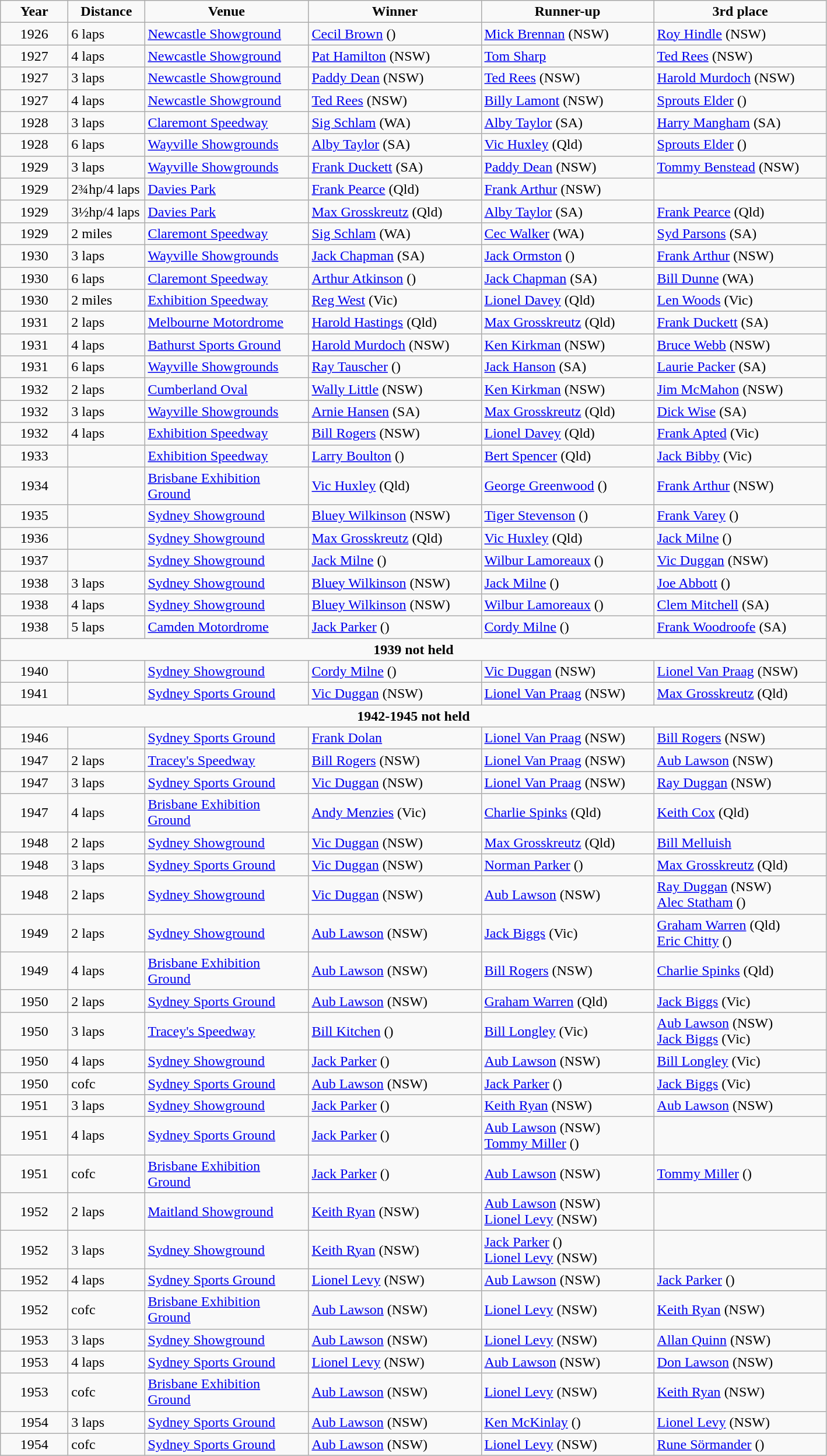<table class="wikitable">
<tr align=center>
<td width=70px ><strong>Year</strong></td>
<td width=80px ><strong>Distance</strong></td>
<td width=180px ><strong>Venue</strong></td>
<td width=190px ><strong>Winner</strong></td>
<td width=190px ><strong>Runner-up</strong></td>
<td width=190px ><strong>3rd place</strong></td>
</tr>
<tr>
<td align=center>1926</td>
<td>6 laps</td>
<td><a href='#'>Newcastle Showground</a></td>
<td><a href='#'>Cecil Brown</a> ()</td>
<td><a href='#'>Mick Brennan</a> (NSW)</td>
<td><a href='#'>Roy Hindle</a> (NSW)</td>
</tr>
<tr>
<td align=center>1927</td>
<td>4 laps</td>
<td><a href='#'>Newcastle Showground</a></td>
<td><a href='#'>Pat Hamilton</a> (NSW)</td>
<td><a href='#'>Tom Sharp</a></td>
<td><a href='#'>Ted Rees</a> (NSW)</td>
</tr>
<tr>
<td align=center>1927</td>
<td>3 laps</td>
<td><a href='#'>Newcastle Showground</a></td>
<td><a href='#'>Paddy Dean</a> (NSW)</td>
<td><a href='#'>Ted Rees</a> (NSW)</td>
<td><a href='#'>Harold Murdoch</a> (NSW)</td>
</tr>
<tr>
<td align=center>1927</td>
<td>4 laps</td>
<td><a href='#'>Newcastle Showground</a></td>
<td><a href='#'>Ted Rees</a> (NSW)</td>
<td><a href='#'>Billy Lamont</a> (NSW)</td>
<td><a href='#'>Sprouts Elder</a> ()</td>
</tr>
<tr>
<td align=center>1928</td>
<td>3 laps</td>
<td><a href='#'>Claremont Speedway</a></td>
<td><a href='#'>Sig Schlam</a> (WA)</td>
<td><a href='#'>Alby Taylor</a> (SA)</td>
<td><a href='#'>Harry Mangham</a> (SA)</td>
</tr>
<tr>
<td align=center>1928</td>
<td>6 laps</td>
<td><a href='#'>Wayville Showgrounds</a></td>
<td><a href='#'>Alby Taylor</a> (SA)</td>
<td><a href='#'>Vic Huxley</a> (Qld)</td>
<td><a href='#'>Sprouts Elder</a> ()</td>
</tr>
<tr>
<td align=center>1929</td>
<td>3 laps</td>
<td><a href='#'>Wayville Showgrounds</a></td>
<td><a href='#'>Frank Duckett</a> (SA)</td>
<td><a href='#'>Paddy Dean</a> (NSW)</td>
<td><a href='#'>Tommy Benstead</a> (NSW)</td>
</tr>
<tr>
<td align=center>1929</td>
<td>2¾hp/4 laps</td>
<td><a href='#'>Davies Park</a></td>
<td><a href='#'>Frank Pearce</a> (Qld)</td>
<td><a href='#'>Frank Arthur</a> (NSW)</td>
<td></td>
</tr>
<tr>
<td align=center>1929</td>
<td>3½hp/4 laps</td>
<td><a href='#'>Davies Park</a></td>
<td><a href='#'>Max Grosskreutz</a> (Qld)</td>
<td><a href='#'>Alby Taylor</a> (SA)</td>
<td><a href='#'>Frank Pearce</a> (Qld)</td>
</tr>
<tr>
<td align=center>1929</td>
<td>2 miles</td>
<td><a href='#'>Claremont Speedway</a></td>
<td><a href='#'>Sig Schlam</a> (WA)</td>
<td><a href='#'>Cec Walker</a> (WA)</td>
<td><a href='#'>Syd Parsons</a> (SA)</td>
</tr>
<tr>
<td align=center>1930</td>
<td>3 laps</td>
<td><a href='#'>Wayville Showgrounds</a></td>
<td><a href='#'>Jack Chapman</a> (SA)</td>
<td><a href='#'>Jack Ormston</a> ()</td>
<td><a href='#'>Frank Arthur</a> (NSW)</td>
</tr>
<tr>
<td align=center>1930</td>
<td>6 laps</td>
<td><a href='#'>Claremont Speedway</a></td>
<td><a href='#'>Arthur Atkinson</a> ()</td>
<td><a href='#'>Jack Chapman</a> (SA)</td>
<td><a href='#'>Bill Dunne</a> (WA)</td>
</tr>
<tr>
<td align=center>1930</td>
<td>2 miles</td>
<td><a href='#'>Exhibition Speedway</a></td>
<td><a href='#'>Reg West</a> (Vic)</td>
<td><a href='#'>Lionel Davey</a> (Qld)</td>
<td><a href='#'>Len Woods</a> (Vic)</td>
</tr>
<tr>
<td align=center>1931</td>
<td>2 laps</td>
<td><a href='#'>Melbourne Motordrome</a></td>
<td><a href='#'>Harold Hastings</a> (Qld)</td>
<td><a href='#'>Max Grosskreutz</a> (Qld)</td>
<td><a href='#'>Frank Duckett</a> (SA)</td>
</tr>
<tr>
<td align=center>1931</td>
<td>4 laps</td>
<td><a href='#'>Bathurst Sports Ground</a></td>
<td><a href='#'>Harold Murdoch</a> (NSW)</td>
<td><a href='#'>Ken Kirkman</a> (NSW)</td>
<td><a href='#'>Bruce Webb</a> (NSW)</td>
</tr>
<tr>
<td align=center>1931</td>
<td>6 laps</td>
<td><a href='#'>Wayville Showgrounds</a></td>
<td><a href='#'>Ray Tauscher</a> ()</td>
<td><a href='#'>Jack Hanson</a> (SA)</td>
<td><a href='#'>Laurie Packer</a> (SA)</td>
</tr>
<tr>
<td align=center>1932</td>
<td>2 laps</td>
<td><a href='#'>Cumberland Oval</a></td>
<td><a href='#'>Wally Little</a> (NSW)</td>
<td><a href='#'>Ken Kirkman</a> (NSW)</td>
<td><a href='#'>Jim McMahon</a> (NSW)</td>
</tr>
<tr>
<td align=center>1932</td>
<td>3 laps</td>
<td><a href='#'>Wayville Showgrounds</a></td>
<td><a href='#'>Arnie Hansen</a> (SA)</td>
<td><a href='#'>Max Grosskreutz</a> (Qld)</td>
<td><a href='#'>Dick Wise</a> (SA)</td>
</tr>
<tr>
<td align=center>1932</td>
<td>4 laps</td>
<td><a href='#'>Exhibition Speedway</a></td>
<td><a href='#'>Bill Rogers</a> (NSW)</td>
<td><a href='#'>Lionel Davey</a> (Qld)</td>
<td><a href='#'>Frank Apted</a> (Vic)</td>
</tr>
<tr>
<td align=center>1933</td>
<td></td>
<td><a href='#'>Exhibition Speedway</a></td>
<td><a href='#'>Larry Boulton</a> ()</td>
<td><a href='#'>Bert Spencer</a> (Qld)</td>
<td><a href='#'>Jack Bibby</a> (Vic)</td>
</tr>
<tr>
<td align=center>1934</td>
<td></td>
<td><a href='#'>Brisbane Exhibition Ground</a></td>
<td><a href='#'>Vic Huxley</a> (Qld)</td>
<td><a href='#'>George Greenwood</a> ()</td>
<td><a href='#'>Frank Arthur</a> (NSW)</td>
</tr>
<tr>
<td align=center>1935</td>
<td></td>
<td><a href='#'>Sydney Showground</a></td>
<td><a href='#'>Bluey Wilkinson</a> (NSW)</td>
<td><a href='#'>Tiger Stevenson</a> ()</td>
<td><a href='#'>Frank Varey</a> ()</td>
</tr>
<tr>
<td align=center>1936</td>
<td></td>
<td><a href='#'>Sydney Showground</a></td>
<td><a href='#'>Max Grosskreutz</a> (Qld)</td>
<td><a href='#'>Vic Huxley</a> (Qld)</td>
<td><a href='#'>Jack Milne</a> ()</td>
</tr>
<tr>
<td align=center>1937</td>
<td></td>
<td><a href='#'>Sydney Showground</a></td>
<td><a href='#'>Jack Milne</a> ()</td>
<td><a href='#'>Wilbur Lamoreaux</a> ()</td>
<td><a href='#'>Vic Duggan</a> (NSW)</td>
</tr>
<tr>
<td align=center>1938</td>
<td>3 laps</td>
<td><a href='#'>Sydney Showground</a></td>
<td><a href='#'>Bluey Wilkinson</a> (NSW)</td>
<td><a href='#'>Jack Milne</a> ()</td>
<td><a href='#'>Joe Abbott</a> ()</td>
</tr>
<tr>
<td align=center>1938</td>
<td>4 laps</td>
<td><a href='#'>Sydney Showground</a></td>
<td><a href='#'>Bluey Wilkinson</a> (NSW)</td>
<td><a href='#'>Wilbur Lamoreaux</a> ()</td>
<td><a href='#'>Clem Mitchell</a> (SA)</td>
</tr>
<tr>
<td align=center>1938</td>
<td>5 laps</td>
<td><a href='#'>Camden Motordrome</a></td>
<td><a href='#'>Jack Parker</a> ()</td>
<td><a href='#'>Cordy Milne</a> ()</td>
<td><a href='#'>Frank Woodroofe</a> (SA)</td>
</tr>
<tr>
<td colspan=6 align=center><strong>1939 not held</strong></td>
</tr>
<tr>
<td align=center>1940</td>
<td></td>
<td><a href='#'>Sydney Showground</a></td>
<td><a href='#'>Cordy Milne</a> ()</td>
<td><a href='#'>Vic Duggan</a> (NSW)</td>
<td><a href='#'>Lionel Van Praag</a> (NSW)</td>
</tr>
<tr>
<td align=center>1941</td>
<td></td>
<td><a href='#'>Sydney Sports Ground</a></td>
<td><a href='#'>Vic Duggan</a> (NSW)</td>
<td><a href='#'>Lionel Van Praag</a> (NSW)</td>
<td><a href='#'>Max Grosskreutz</a> (Qld)</td>
</tr>
<tr>
<td colspan=6 align=center><strong>1942-1945 not held</strong></td>
</tr>
<tr>
<td align=center>1946</td>
<td></td>
<td><a href='#'>Sydney Sports Ground</a></td>
<td><a href='#'>Frank Dolan</a></td>
<td><a href='#'>Lionel Van Praag</a> (NSW)</td>
<td><a href='#'>Bill Rogers</a> (NSW)</td>
</tr>
<tr>
<td align=center>1947</td>
<td>2 laps</td>
<td><a href='#'>Tracey's Speedway</a></td>
<td><a href='#'>Bill Rogers</a> (NSW)</td>
<td><a href='#'>Lionel Van Praag</a> (NSW)</td>
<td><a href='#'>Aub Lawson</a> (NSW)</td>
</tr>
<tr>
<td align=center>1947</td>
<td>3 laps</td>
<td><a href='#'>Sydney Sports Ground</a></td>
<td><a href='#'>Vic Duggan</a> (NSW)</td>
<td><a href='#'>Lionel Van Praag</a> (NSW)</td>
<td><a href='#'>Ray Duggan</a> (NSW)</td>
</tr>
<tr>
<td align=center>1947</td>
<td>4 laps</td>
<td><a href='#'>Brisbane Exhibition Ground</a></td>
<td><a href='#'>Andy Menzies</a> (Vic)</td>
<td><a href='#'>Charlie Spinks</a> (Qld)</td>
<td><a href='#'>Keith Cox</a> (Qld)</td>
</tr>
<tr>
<td align=center>1948</td>
<td>2 laps</td>
<td><a href='#'>Sydney Showground</a></td>
<td><a href='#'>Vic Duggan</a> (NSW)</td>
<td><a href='#'>Max Grosskreutz</a> (Qld)</td>
<td><a href='#'>Bill Melluish</a></td>
</tr>
<tr>
<td align=center>1948</td>
<td>3 laps</td>
<td><a href='#'>Sydney Sports Ground</a></td>
<td><a href='#'>Vic Duggan</a> (NSW)</td>
<td><a href='#'>Norman Parker</a> ()</td>
<td><a href='#'>Max Grosskreutz</a> (Qld)</td>
</tr>
<tr>
<td align=center>1948</td>
<td>2 laps</td>
<td><a href='#'>Sydney Showground</a></td>
<td><a href='#'>Vic Duggan</a> (NSW)</td>
<td><a href='#'>Aub Lawson</a> (NSW)</td>
<td><a href='#'>Ray Duggan</a> (NSW)<br><a href='#'>Alec Statham</a> ()</td>
</tr>
<tr>
<td align=center>1949</td>
<td>2 laps</td>
<td><a href='#'>Sydney Showground</a></td>
<td><a href='#'>Aub Lawson</a> (NSW)</td>
<td><a href='#'>Jack Biggs</a> (Vic)</td>
<td><a href='#'>Graham Warren</a> (Qld)<br><a href='#'>Eric Chitty</a> ()</td>
</tr>
<tr>
<td align=center>1949</td>
<td>4 laps</td>
<td><a href='#'>Brisbane Exhibition Ground</a></td>
<td><a href='#'>Aub Lawson</a> (NSW)</td>
<td><a href='#'>Bill Rogers</a> (NSW)</td>
<td><a href='#'>Charlie Spinks</a> (Qld)</td>
</tr>
<tr>
<td align=center>1950</td>
<td>2 laps</td>
<td><a href='#'>Sydney Sports Ground</a></td>
<td><a href='#'>Aub Lawson</a> (NSW)</td>
<td><a href='#'>Graham Warren</a> (Qld)</td>
<td><a href='#'>Jack Biggs</a> (Vic)</td>
</tr>
<tr>
<td align=center>1950</td>
<td>3 laps</td>
<td><a href='#'>Tracey's Speedway</a></td>
<td><a href='#'>Bill Kitchen</a> ()</td>
<td><a href='#'>Bill Longley</a> (Vic)</td>
<td><a href='#'>Aub Lawson</a> (NSW)<br><a href='#'>Jack Biggs</a> (Vic)</td>
</tr>
<tr>
<td align=center>1950</td>
<td>4 laps</td>
<td><a href='#'>Sydney Showground</a></td>
<td><a href='#'>Jack Parker</a> ()</td>
<td><a href='#'>Aub Lawson</a> (NSW)</td>
<td><a href='#'>Bill Longley</a> (Vic)</td>
</tr>
<tr>
<td align=center>1950</td>
<td>cofc</td>
<td><a href='#'>Sydney Sports Ground</a></td>
<td><a href='#'>Aub Lawson</a> (NSW)</td>
<td><a href='#'>Jack Parker</a> ()</td>
<td><a href='#'>Jack Biggs</a> (Vic)</td>
</tr>
<tr>
<td align=center>1951</td>
<td>3 laps</td>
<td><a href='#'>Sydney Showground</a></td>
<td><a href='#'>Jack Parker</a> ()</td>
<td><a href='#'>Keith Ryan</a> (NSW)</td>
<td><a href='#'>Aub Lawson</a> (NSW)</td>
</tr>
<tr>
<td align=center>1951</td>
<td>4 laps</td>
<td><a href='#'>Sydney Sports Ground</a></td>
<td><a href='#'>Jack Parker</a> ()</td>
<td><a href='#'>Aub Lawson</a> (NSW)<br><a href='#'>Tommy Miller</a> ()</td>
<td></td>
</tr>
<tr>
<td align=center>1951</td>
<td>cofc</td>
<td><a href='#'>Brisbane Exhibition Ground</a></td>
<td><a href='#'>Jack Parker</a> ()</td>
<td><a href='#'>Aub Lawson</a> (NSW)</td>
<td><a href='#'>Tommy Miller</a> ()</td>
</tr>
<tr>
<td align=center>1952</td>
<td>2 laps</td>
<td><a href='#'>Maitland Showground</a></td>
<td><a href='#'>Keith Ryan</a> (NSW)</td>
<td><a href='#'>Aub Lawson</a> (NSW)<br><a href='#'>Lionel Levy</a> (NSW)</td>
<td></td>
</tr>
<tr>
<td align=center>1952</td>
<td>3 laps</td>
<td><a href='#'>Sydney Showground</a></td>
<td><a href='#'>Keith Ryan</a> (NSW)</td>
<td><a href='#'>Jack Parker</a> ()<br><a href='#'>Lionel Levy</a> (NSW)</td>
<td></td>
</tr>
<tr>
<td align=center>1952</td>
<td>4 laps</td>
<td><a href='#'>Sydney Sports Ground</a></td>
<td><a href='#'>Lionel Levy</a> (NSW)</td>
<td><a href='#'>Aub Lawson</a> (NSW)</td>
<td><a href='#'>Jack Parker</a> ()</td>
</tr>
<tr>
<td align=center>1952</td>
<td>cofc</td>
<td><a href='#'>Brisbane Exhibition Ground</a></td>
<td><a href='#'>Aub Lawson</a> (NSW)</td>
<td><a href='#'>Lionel Levy</a> (NSW)</td>
<td><a href='#'>Keith Ryan</a> (NSW)</td>
</tr>
<tr>
<td align=center>1953</td>
<td>3 laps</td>
<td><a href='#'>Sydney Showground</a></td>
<td><a href='#'>Aub Lawson</a> (NSW)</td>
<td><a href='#'>Lionel Levy</a> (NSW)</td>
<td><a href='#'>Allan Quinn</a> (NSW)</td>
</tr>
<tr>
<td align=center>1953</td>
<td>4 laps</td>
<td><a href='#'>Sydney Sports Ground</a></td>
<td><a href='#'>Lionel Levy</a> (NSW)</td>
<td><a href='#'>Aub Lawson</a> (NSW)</td>
<td><a href='#'>Don Lawson</a> (NSW)</td>
</tr>
<tr>
<td align=center>1953</td>
<td>cofc</td>
<td><a href='#'>Brisbane Exhibition Ground</a></td>
<td><a href='#'>Aub Lawson</a> (NSW)</td>
<td><a href='#'>Lionel Levy</a> (NSW)</td>
<td><a href='#'>Keith Ryan</a> (NSW)</td>
</tr>
<tr>
<td align=center>1954</td>
<td>3 laps</td>
<td><a href='#'>Sydney Sports Ground</a></td>
<td><a href='#'>Aub Lawson</a> (NSW)</td>
<td><a href='#'>Ken McKinlay</a> ()</td>
<td><a href='#'>Lionel Levy</a> (NSW)</td>
</tr>
<tr>
<td align=center>1954</td>
<td>cofc</td>
<td><a href='#'>Sydney Sports Ground</a></td>
<td><a href='#'>Aub Lawson</a> (NSW)</td>
<td><a href='#'>Lionel Levy</a> (NSW)</td>
<td><a href='#'>Rune Sörmander</a> ()</td>
</tr>
</table>
